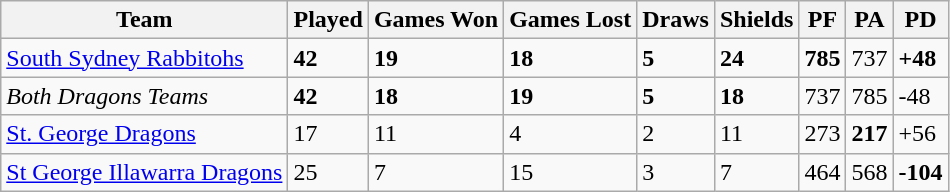<table class="wikitable sortable" style="text-align:left;">
<tr>
<th>Team</th>
<th>Played</th>
<th>Games Won</th>
<th>Games Lost</th>
<th>Draws</th>
<th>Shields</th>
<th>PF</th>
<th>PA</th>
<th>PD</th>
</tr>
<tr>
<td> <a href='#'>South Sydney Rabbitohs</a></td>
<td><strong>42</strong></td>
<td><strong>19</strong></td>
<td><strong>18</strong></td>
<td><strong>5</strong></td>
<td><strong>24</strong></td>
<td><strong>785</strong></td>
<td>737</td>
<td><strong>+48</strong></td>
</tr>
<tr>
<td> <em>Both Dragons Teams</em></td>
<td><strong>42</strong></td>
<td><strong>18</strong></td>
<td><strong>19</strong></td>
<td><strong>5</strong></td>
<td><strong>18</strong></td>
<td>737</td>
<td>785</td>
<td>-48</td>
</tr>
<tr>
<td> <a href='#'>St. George Dragons</a></td>
<td>17</td>
<td>11</td>
<td>4</td>
<td>2</td>
<td>11</td>
<td>273</td>
<td><strong>217</strong></td>
<td>+56</td>
</tr>
<tr>
<td> <a href='#'>St George Illawarra Dragons</a></td>
<td>25</td>
<td>7</td>
<td>15</td>
<td>3</td>
<td>7</td>
<td>464</td>
<td>568</td>
<td><strong>-104</strong></td>
</tr>
</table>
